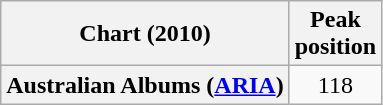<table class="wikitable plainrowheaders">
<tr>
<th scope="col">Chart (2010)</th>
<th scope="col">Peak<br>position</th>
</tr>
<tr>
<th scope="row">Australian Albums (<a href='#'>ARIA</a>)</th>
<td align="center">118</td>
</tr>
</table>
